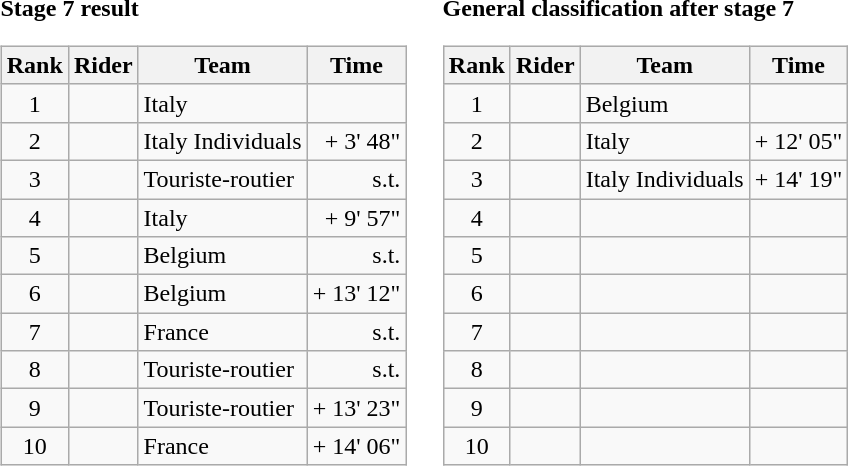<table>
<tr>
<td><strong>Stage 7 result</strong><br><table class="wikitable">
<tr>
<th scope="col">Rank</th>
<th scope="col">Rider</th>
<th scope="col">Team</th>
<th scope="col">Time</th>
</tr>
<tr>
<td style="text-align:center;">1</td>
<td></td>
<td>Italy</td>
<td style="text-align:right;"></td>
</tr>
<tr>
<td style="text-align:center;">2</td>
<td></td>
<td>Italy Individuals</td>
<td style="text-align:right;">+ 3' 48"</td>
</tr>
<tr>
<td style="text-align:center;">3</td>
<td></td>
<td>Touriste-routier</td>
<td style="text-align:right;">s.t.</td>
</tr>
<tr>
<td style="text-align:center;">4</td>
<td></td>
<td>Italy</td>
<td style="text-align:right;">+ 9' 57"</td>
</tr>
<tr>
<td style="text-align:center;">5</td>
<td></td>
<td>Belgium</td>
<td style="text-align:right;">s.t.</td>
</tr>
<tr>
<td style="text-align:center;">6</td>
<td></td>
<td>Belgium</td>
<td style="text-align:right;">+ 13' 12"</td>
</tr>
<tr>
<td style="text-align:center;">7</td>
<td></td>
<td>France</td>
<td style="text-align:right;">s.t.</td>
</tr>
<tr>
<td style="text-align:center;">8</td>
<td></td>
<td>Touriste-routier</td>
<td style="text-align:right;">s.t.</td>
</tr>
<tr>
<td style="text-align:center;">9</td>
<td></td>
<td>Touriste-routier</td>
<td style="text-align:right;">+ 13' 23"</td>
</tr>
<tr>
<td style="text-align:center;">10</td>
<td></td>
<td>France</td>
<td style="text-align:right;">+ 14' 06"</td>
</tr>
</table>
</td>
<td></td>
<td><strong>General classification after stage 7</strong><br><table class="wikitable">
<tr>
<th scope="col">Rank</th>
<th scope="col">Rider</th>
<th scope="col">Team</th>
<th scope="col">Time</th>
</tr>
<tr>
<td style="text-align:center;">1</td>
<td></td>
<td>Belgium</td>
<td style="text-align:right;"></td>
</tr>
<tr>
<td style="text-align:center;">2</td>
<td></td>
<td>Italy</td>
<td style="text-align:right;">+ 12' 05"</td>
</tr>
<tr>
<td style="text-align:center;">3</td>
<td></td>
<td>Italy Individuals</td>
<td style="text-align:right;">+ 14' 19"</td>
</tr>
<tr>
<td style="text-align:center;">4</td>
<td></td>
<td></td>
<td></td>
</tr>
<tr>
<td style="text-align:center;">5</td>
<td></td>
<td></td>
<td></td>
</tr>
<tr>
<td style="text-align:center;">6</td>
<td></td>
<td></td>
<td></td>
</tr>
<tr>
<td style="text-align:center;">7</td>
<td></td>
<td></td>
<td></td>
</tr>
<tr>
<td style="text-align:center;">8</td>
<td></td>
<td></td>
<td></td>
</tr>
<tr>
<td style="text-align:center;">9</td>
<td></td>
<td></td>
<td></td>
</tr>
<tr>
<td style="text-align:center;">10</td>
<td></td>
<td></td>
<td></td>
</tr>
</table>
</td>
</tr>
</table>
